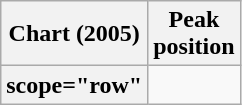<table class="wikitable plainrowheaders sortable">
<tr>
<th scope="col">Chart (2005)</th>
<th scope="col">Peak<br>position</th>
</tr>
<tr>
<th>scope="row" </th>
</tr>
</table>
